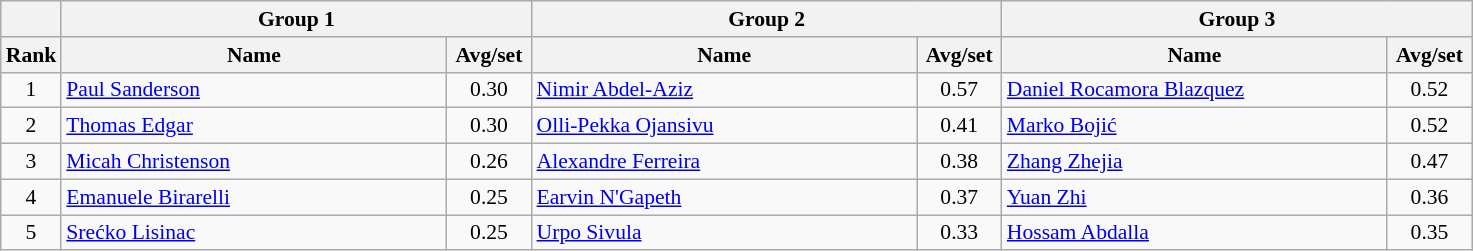<table class="wikitable" style="font-size:90%">
<tr>
<th></th>
<th colspan="2">Group 1</th>
<th colspan="2">Group 2</th>
<th colspan="2">Group 3</th>
</tr>
<tr>
<th width=30>Rank</th>
<th width=250>Name</th>
<th width=50>Avg/set</th>
<th width=250>Name</th>
<th width=50>Avg/set</th>
<th width=250>Name</th>
<th width=50>Avg/set</th>
</tr>
<tr>
<td align=center>1</td>
<td> <a href='#'>Paul Sanderson</a></td>
<td align=center>0.30</td>
<td> <a href='#'>Nimir Abdel-Aziz</a></td>
<td align=center>0.57</td>
<td> <a href='#'>Daniel Rocamora Blazquez</a></td>
<td align=center>0.52</td>
</tr>
<tr>
<td align=center>2</td>
<td> <a href='#'>Thomas Edgar</a></td>
<td align=center>0.30</td>
<td> <a href='#'>Olli-Pekka Ojansivu</a></td>
<td align=center>0.41</td>
<td> <a href='#'>Marko Bojić</a></td>
<td align=center>0.52</td>
</tr>
<tr>
<td align=center>3</td>
<td> <a href='#'>Micah Christenson</a></td>
<td align=center>0.26</td>
<td> <a href='#'>Alexandre Ferreira</a></td>
<td align=center>0.38</td>
<td> <a href='#'>Zhang Zhejia</a></td>
<td align=center>0.47</td>
</tr>
<tr>
<td align=center>4</td>
<td> <a href='#'>Emanuele Birarelli</a></td>
<td align=center>0.25</td>
<td> <a href='#'>Earvin N'Gapeth</a></td>
<td align=center>0.37</td>
<td> <a href='#'>Yuan Zhi</a></td>
<td align=center>0.36</td>
</tr>
<tr>
<td align=center>5</td>
<td> <a href='#'>Srećko Lisinac</a></td>
<td align=center>0.25</td>
<td> <a href='#'>Urpo Sivula</a></td>
<td align=center>0.33</td>
<td> <a href='#'>Hossam Abdalla</a></td>
<td align=center>0.35</td>
</tr>
</table>
